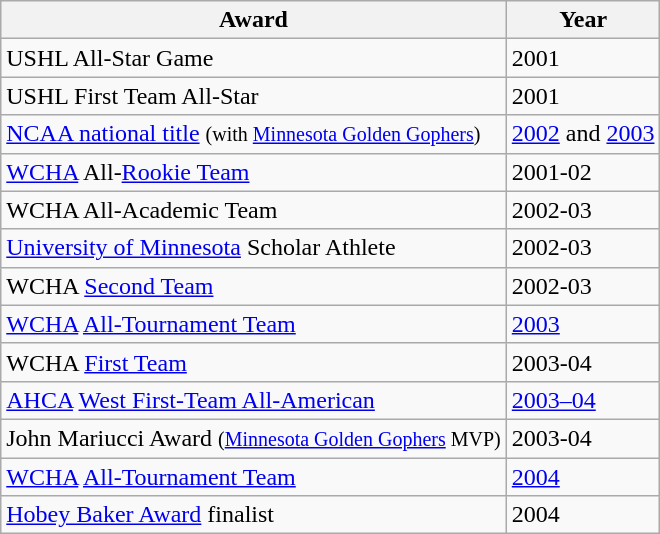<table class="wikitable">
<tr>
<th>Award</th>
<th>Year</th>
</tr>
<tr>
<td>USHL All-Star Game</td>
<td>2001</td>
</tr>
<tr>
<td>USHL First Team All-Star</td>
<td>2001</td>
</tr>
<tr>
<td><a href='#'>NCAA national title</a> <small>(with <a href='#'>Minnesota Golden Gophers</a>)</small></td>
<td><a href='#'>2002</a> and <a href='#'>2003</a></td>
</tr>
<tr>
<td><a href='#'>WCHA</a> All-<a href='#'>Rookie Team</a></td>
<td>2001-02</td>
</tr>
<tr>
<td>WCHA All-Academic Team</td>
<td>2002-03</td>
</tr>
<tr>
<td><a href='#'>University of Minnesota</a> Scholar Athlete</td>
<td>2002-03</td>
</tr>
<tr>
<td>WCHA <a href='#'>Second Team</a></td>
<td>2002-03</td>
</tr>
<tr>
<td><a href='#'>WCHA</a> <a href='#'>All-Tournament Team</a></td>
<td><a href='#'>2003</a></td>
</tr>
<tr>
<td>WCHA <a href='#'>First Team</a></td>
<td>2003-04</td>
</tr>
<tr>
<td><a href='#'>AHCA</a> <a href='#'>West First-Team All-American</a></td>
<td><a href='#'>2003–04</a></td>
</tr>
<tr>
<td>John Mariucci Award <small>(<a href='#'>Minnesota Golden Gophers</a> MVP)</small></td>
<td>2003-04</td>
</tr>
<tr>
<td><a href='#'>WCHA</a> <a href='#'>All-Tournament Team</a></td>
<td><a href='#'>2004</a></td>
</tr>
<tr>
<td><a href='#'>Hobey Baker Award</a> finalist</td>
<td>2004</td>
</tr>
</table>
